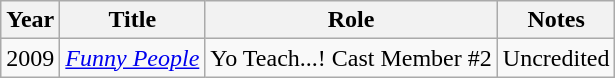<table class="wikitable">
<tr>
<th>Year</th>
<th>Title</th>
<th>Role</th>
<th>Notes</th>
</tr>
<tr>
<td>2009</td>
<td><em><a href='#'>Funny People</a></em></td>
<td>Yo Teach...! Cast Member #2</td>
<td>Uncredited</td>
</tr>
</table>
